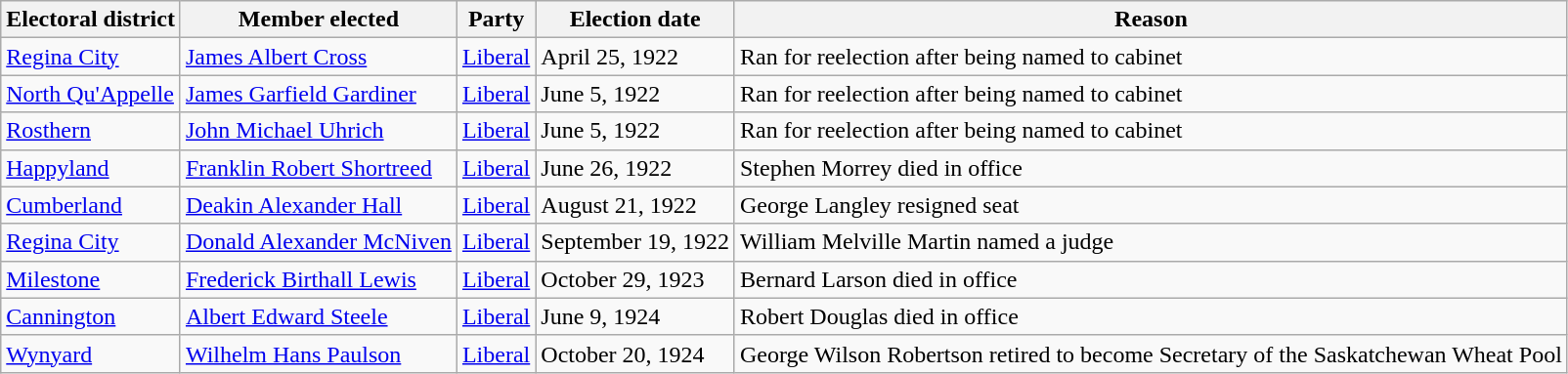<table class="wikitable sortable">
<tr>
<th>Electoral district</th>
<th>Member elected</th>
<th>Party</th>
<th>Election date</th>
<th>Reason</th>
</tr>
<tr>
<td><a href='#'>Regina City</a></td>
<td><a href='#'>James Albert Cross</a></td>
<td><a href='#'>Liberal</a></td>
<td>April 25, 1922</td>
<td>Ran for reelection after being named to cabinet</td>
</tr>
<tr>
<td><a href='#'>North Qu'Appelle</a></td>
<td><a href='#'>James Garfield Gardiner</a></td>
<td><a href='#'>Liberal</a></td>
<td>June 5, 1922</td>
<td>Ran for reelection after being named to cabinet</td>
</tr>
<tr>
<td><a href='#'>Rosthern</a></td>
<td><a href='#'>John Michael Uhrich</a></td>
<td><a href='#'>Liberal</a></td>
<td>June 5, 1922</td>
<td>Ran for reelection after being named to cabinet</td>
</tr>
<tr>
<td><a href='#'>Happyland</a></td>
<td><a href='#'>Franklin Robert Shortreed</a></td>
<td><a href='#'>Liberal</a></td>
<td>June 26, 1922</td>
<td>Stephen Morrey died in office</td>
</tr>
<tr>
<td><a href='#'>Cumberland</a></td>
<td><a href='#'>Deakin Alexander Hall</a></td>
<td><a href='#'>Liberal</a></td>
<td>August 21, 1922</td>
<td>George Langley resigned seat</td>
</tr>
<tr>
<td><a href='#'>Regina City</a></td>
<td><a href='#'>Donald Alexander McNiven</a></td>
<td><a href='#'>Liberal</a></td>
<td>September 19, 1922</td>
<td>William Melville Martin named a judge</td>
</tr>
<tr>
<td><a href='#'>Milestone</a></td>
<td><a href='#'>Frederick Birthall Lewis</a></td>
<td><a href='#'>Liberal</a></td>
<td>October 29, 1923</td>
<td>Bernard Larson died in office</td>
</tr>
<tr>
<td><a href='#'>Cannington</a></td>
<td><a href='#'>Albert Edward Steele</a></td>
<td><a href='#'>Liberal</a></td>
<td>June 9, 1924</td>
<td>Robert Douglas died in office</td>
</tr>
<tr>
<td><a href='#'>Wynyard</a></td>
<td><a href='#'>Wilhelm Hans Paulson</a></td>
<td><a href='#'>Liberal</a></td>
<td>October 20, 1924</td>
<td>George Wilson Robertson retired to become Secretary of the Saskatchewan Wheat Pool</td>
</tr>
</table>
